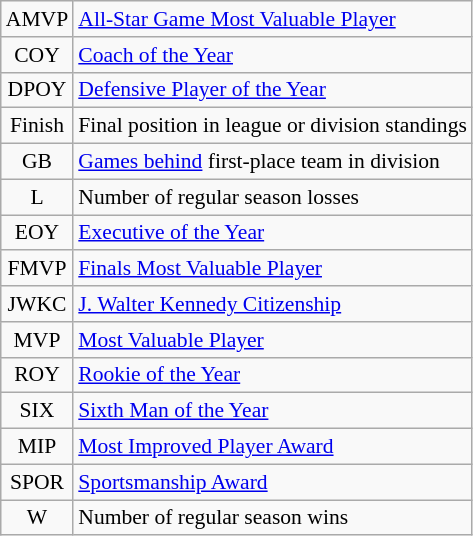<table class="wikitable" style="font-size:90%">
<tr>
<td align=center>AMVP</td>
<td><a href='#'>All-Star Game Most Valuable Player</a></td>
</tr>
<tr>
<td align=center>COY</td>
<td><a href='#'>Coach of the Year</a></td>
</tr>
<tr>
<td align=center>DPOY</td>
<td><a href='#'>Defensive Player of the Year</a></td>
</tr>
<tr>
<td align=center>Finish</td>
<td>Final position in league or division standings</td>
</tr>
<tr>
<td align=center>GB</td>
<td><a href='#'>Games behind</a> first-place team in division</td>
</tr>
<tr>
<td align=center>L</td>
<td>Number of regular season losses</td>
</tr>
<tr>
<td align=center>EOY</td>
<td><a href='#'>Executive of the Year</a></td>
</tr>
<tr>
<td align=center>FMVP</td>
<td><a href='#'>Finals Most Valuable Player</a></td>
</tr>
<tr>
<td align=center>JWKC</td>
<td><a href='#'>J. Walter Kennedy Citizenship</a></td>
</tr>
<tr>
<td align=center>MVP</td>
<td><a href='#'>Most Valuable Player</a></td>
</tr>
<tr>
<td align=center>ROY</td>
<td><a href='#'>Rookie of the Year</a></td>
</tr>
<tr>
<td align=center>SIX</td>
<td><a href='#'>Sixth Man of the Year</a></td>
</tr>
<tr>
<td align=center>MIP</td>
<td><a href='#'>Most Improved Player Award</a></td>
</tr>
<tr>
<td align=center>SPOR</td>
<td><a href='#'>Sportsmanship Award</a></td>
</tr>
<tr>
<td align=center>W</td>
<td>Number of regular season wins</td>
</tr>
</table>
